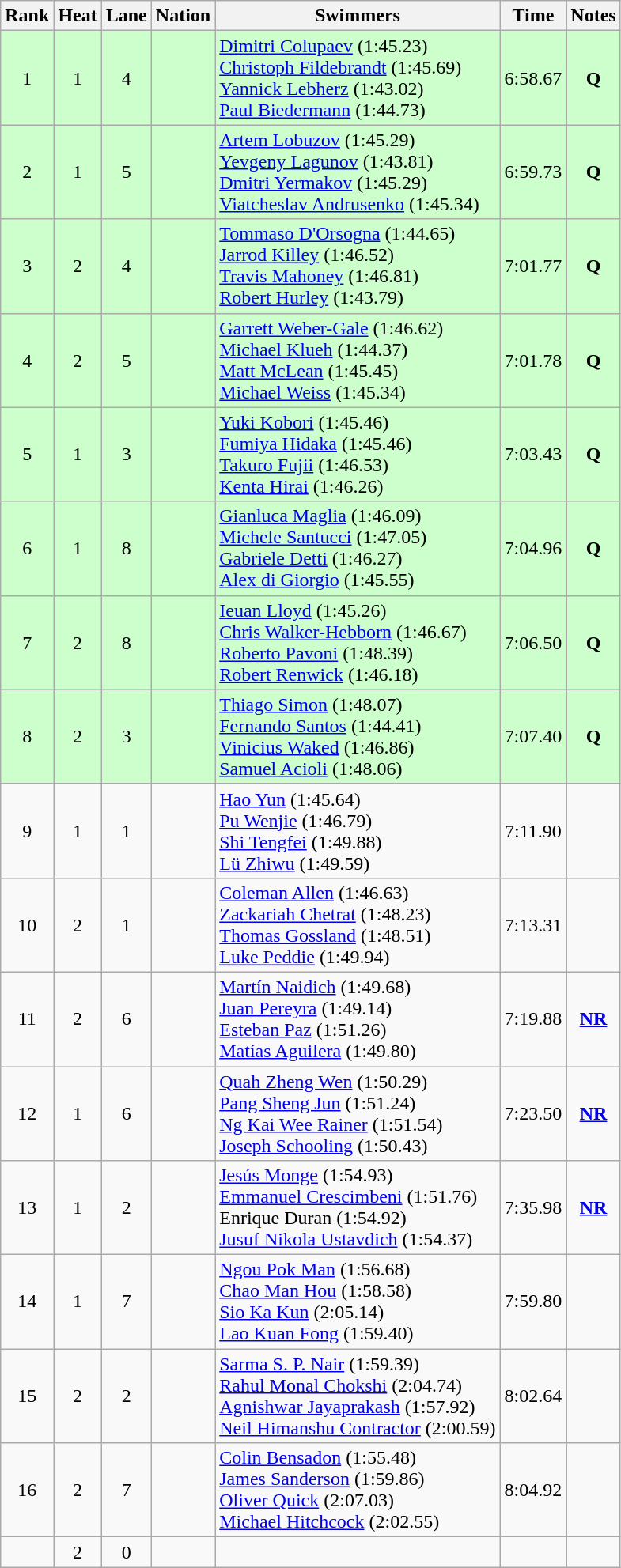<table class="wikitable sortable" style="text-align:center">
<tr>
<th>Rank</th>
<th>Heat</th>
<th>Lane</th>
<th>Nation</th>
<th>Swimmers</th>
<th>Time</th>
<th>Notes</th>
</tr>
<tr bgcolor=ccffcc>
<td>1</td>
<td>1</td>
<td>4</td>
<td align=left></td>
<td align=left><a href='#'>Dimitri Colupaev</a> (1:45.23)<br><a href='#'>Christoph Fildebrandt</a> (1:45.69)<br><a href='#'>Yannick Lebherz</a> (1:43.02)<br><a href='#'>Paul Biedermann</a> (1:44.73)</td>
<td>6:58.67</td>
<td><strong>Q</strong></td>
</tr>
<tr bgcolor=ccffcc>
<td>2</td>
<td>1</td>
<td>5</td>
<td align=left></td>
<td align=left><a href='#'>Artem Lobuzov</a> (1:45.29)<br><a href='#'>Yevgeny Lagunov</a> (1:43.81)<br><a href='#'>Dmitri Yermakov</a> (1:45.29)<br><a href='#'>Viatcheslav Andrusenko</a> (1:45.34)</td>
<td>6:59.73</td>
<td><strong>Q</strong></td>
</tr>
<tr bgcolor=ccffcc>
<td>3</td>
<td>2</td>
<td>4</td>
<td align=left></td>
<td align=left><a href='#'>Tommaso D'Orsogna</a> (1:44.65)<br><a href='#'>Jarrod Killey</a> (1:46.52)<br><a href='#'>Travis Mahoney</a> (1:46.81)<br><a href='#'>Robert Hurley</a> (1:43.79)</td>
<td>7:01.77</td>
<td><strong>Q</strong></td>
</tr>
<tr bgcolor=ccffcc>
<td>4</td>
<td>2</td>
<td>5</td>
<td align=left></td>
<td align=left><a href='#'>Garrett Weber-Gale</a> (1:46.62)<br><a href='#'>Michael Klueh</a> (1:44.37)<br><a href='#'>Matt McLean</a> (1:45.45)<br><a href='#'>Michael Weiss</a> (1:45.34)</td>
<td>7:01.78</td>
<td><strong>Q</strong></td>
</tr>
<tr bgcolor=ccffcc>
<td>5</td>
<td>1</td>
<td>3</td>
<td align=left></td>
<td align=left><a href='#'>Yuki Kobori</a> (1:45.46)<br><a href='#'>Fumiya Hidaka</a> (1:45.46)<br><a href='#'>Takuro Fujii</a> (1:46.53)<br><a href='#'>Kenta Hirai</a> (1:46.26)</td>
<td>7:03.43</td>
<td><strong>Q</strong></td>
</tr>
<tr bgcolor=ccffcc>
<td>6</td>
<td>1</td>
<td>8</td>
<td align=left></td>
<td align=left><a href='#'>Gianluca Maglia</a> (1:46.09)<br><a href='#'>Michele Santucci</a> (1:47.05)<br><a href='#'>Gabriele Detti</a> (1:46.27)<br><a href='#'>Alex di Giorgio</a> (1:45.55)</td>
<td>7:04.96</td>
<td><strong>Q</strong></td>
</tr>
<tr bgcolor=ccffcc>
<td>7</td>
<td>2</td>
<td>8</td>
<td align=left></td>
<td align=left><a href='#'>Ieuan Lloyd</a> (1:45.26)<br><a href='#'>Chris Walker-Hebborn</a> (1:46.67)<br><a href='#'>Roberto Pavoni</a> (1:48.39)<br><a href='#'>Robert Renwick</a> (1:46.18)</td>
<td>7:06.50</td>
<td><strong>Q</strong></td>
</tr>
<tr bgcolor=ccffcc>
<td>8</td>
<td>2</td>
<td>3</td>
<td align=left></td>
<td align=left><a href='#'>Thiago Simon</a> (1:48.07)<br><a href='#'>Fernando Santos</a> (1:44.41)<br><a href='#'>Vinicius Waked</a> (1:46.86)<br><a href='#'>Samuel Acioli</a> (1:48.06)</td>
<td>7:07.40</td>
<td><strong>Q</strong></td>
</tr>
<tr>
<td>9</td>
<td>1</td>
<td>1</td>
<td align=left></td>
<td align=left><a href='#'>Hao Yun</a> (1:45.64)<br><a href='#'>Pu Wenjie</a> (1:46.79)<br><a href='#'>Shi Tengfei</a> (1:49.88)<br><a href='#'>Lü Zhiwu</a> (1:49.59)</td>
<td>7:11.90</td>
<td></td>
</tr>
<tr>
<td>10</td>
<td>2</td>
<td>1</td>
<td align=left></td>
<td align=left><a href='#'>Coleman Allen</a> (1:46.63)<br><a href='#'>Zackariah Chetrat</a> (1:48.23)<br><a href='#'>Thomas Gossland</a> (1:48.51)<br><a href='#'>Luke Peddie</a> (1:49.94)</td>
<td>7:13.31</td>
<td></td>
</tr>
<tr>
<td>11</td>
<td>2</td>
<td>6</td>
<td align=left></td>
<td align=left><a href='#'>Martín Naidich</a> (1:49.68)<br><a href='#'>Juan Pereyra</a> (1:49.14)<br><a href='#'>Esteban Paz</a> (1:51.26)<br><a href='#'>Matías Aguilera</a> (1:49.80)</td>
<td>7:19.88</td>
<td><strong><a href='#'>NR</a></strong></td>
</tr>
<tr>
<td>12</td>
<td>1</td>
<td>6</td>
<td align=left></td>
<td align=left><a href='#'>Quah Zheng Wen</a> (1:50.29) <br><a href='#'>Pang Sheng Jun</a> (1:51.24)<br><a href='#'>Ng Kai Wee Rainer</a> (1:51.54)<br><a href='#'>Joseph Schooling</a> (1:50.43)</td>
<td>7:23.50</td>
<td><strong><a href='#'>NR</a></strong></td>
</tr>
<tr>
<td>13</td>
<td>1</td>
<td>2</td>
<td align=left></td>
<td align=left><a href='#'>Jesús Monge</a> (1:54.93)<br><a href='#'>Emmanuel Crescimbeni</a> (1:51.76)<br>Enrique Duran (1:54.92)<br><a href='#'>Jusuf Nikola Ustavdich</a> (1:54.37)</td>
<td>7:35.98</td>
<td><strong><a href='#'>NR</a></strong></td>
</tr>
<tr>
<td>14</td>
<td>1</td>
<td>7</td>
<td align=left></td>
<td align=left><a href='#'>Ngou Pok Man</a> (1:56.68)<br><a href='#'>Chao Man Hou</a> (1:58.58)<br><a href='#'>Sio Ka Kun</a> (2:05.14)<br><a href='#'>Lao Kuan Fong</a> (1:59.40)</td>
<td>7:59.80</td>
<td></td>
</tr>
<tr>
<td>15</td>
<td>2</td>
<td>2</td>
<td align=left></td>
<td align=left><a href='#'>Sarma S. P. Nair</a> (1:59.39)<br><a href='#'>Rahul Monal Chokshi</a> (2:04.74)<br><a href='#'>Agnishwar Jayaprakash</a> (1:57.92)<br><a href='#'>Neil Himanshu Contractor</a> (2:00.59)</td>
<td>8:02.64</td>
<td></td>
</tr>
<tr>
<td>16</td>
<td>2</td>
<td>7</td>
<td align=left></td>
<td align=left><a href='#'>Colin Bensadon</a> (1:55.48)<br><a href='#'>James Sanderson</a> (1:59.86)<br><a href='#'>Oliver Quick</a> (2:07.03)<br><a href='#'>Michael Hitchcock</a> (2:02.55)</td>
<td>8:04.92</td>
<td></td>
</tr>
<tr>
<td></td>
<td>2</td>
<td>0</td>
<td align=left></td>
<td></td>
<td></td>
<td></td>
</tr>
</table>
